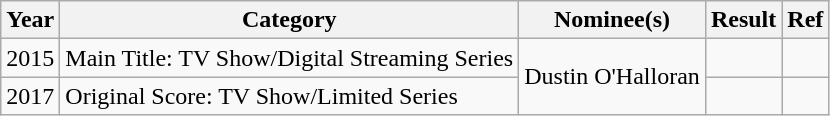<table class="wikitable">
<tr>
<th>Year</th>
<th>Category</th>
<th>Nominee(s)</th>
<th>Result</th>
<th>Ref</th>
</tr>
<tr>
<td>2015</td>
<td>Main Title: TV Show/Digital Streaming Series</td>
<td rowspan="2">Dustin O'Halloran</td>
<td></td>
<td></td>
</tr>
<tr>
<td>2017</td>
<td>Original Score: TV Show/Limited Series</td>
<td></td>
<td></td>
</tr>
</table>
